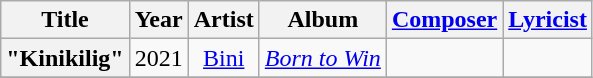<table class="wikitable plainrowheaders sortable" style="text-align:center">
<tr>
<th scope="col">Title</th>
<th scope="col">Year</th>
<th scope="col">Artist</th>
<th scope="col">Album</th>
<th scope="col" class="unsortable"><a href='#'>Composer</a></th>
<th scope="col" class="unsortable"><a href='#'>Lyricist</a></th>
</tr>
<tr>
<th scope="row">"Kinikilig"</th>
<td>2021</td>
<td><a href='#'>Bini</a></td>
<td><em><a href='#'>Born to Win</a></em></td>
<td></td>
<td></td>
</tr>
<tr>
</tr>
</table>
